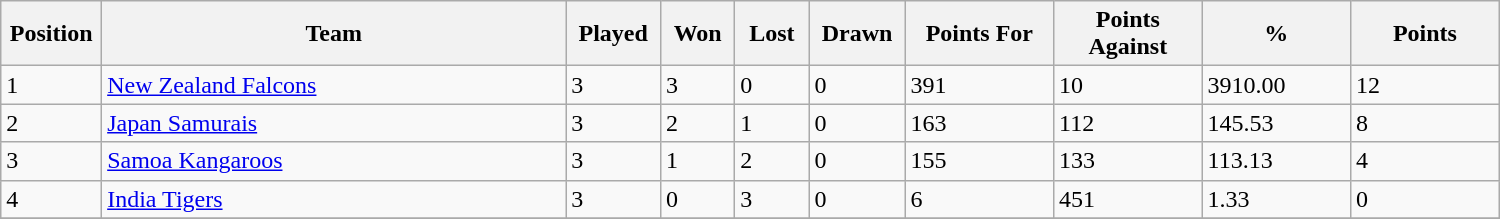<table class="wikitable" width=1000>
<tr>
<th width=2%>Position</th>
<th width=25%>Team</th>
<th width=4%>Played</th>
<th width=4%>Won</th>
<th width=4%>Lost</th>
<th width=4%>Drawn</th>
<th width=8%>Points For</th>
<th width=8%>Points Against</th>
<th width=8%>%</th>
<th width=8%>Points</th>
</tr>
<tr style="vertical-align: top;">
<td>1</td>
<td> <a href='#'>New Zealand Falcons</a></td>
<td>3</td>
<td>3</td>
<td>0</td>
<td>0</td>
<td>391</td>
<td>10</td>
<td>3910.00</td>
<td>12</td>
</tr>
<tr>
<td>2</td>
<td> <a href='#'>Japan Samurais</a></td>
<td>3</td>
<td>2</td>
<td>1</td>
<td>0</td>
<td>163</td>
<td>112</td>
<td>145.53</td>
<td>8</td>
</tr>
<tr>
<td>3</td>
<td> <a href='#'>Samoa Kangaroos</a></td>
<td>3</td>
<td>1</td>
<td>2</td>
<td>0</td>
<td>155</td>
<td>133</td>
<td>113.13</td>
<td>4</td>
</tr>
<tr>
<td>4</td>
<td> <a href='#'>India Tigers</a></td>
<td>3</td>
<td>0</td>
<td>3</td>
<td>0</td>
<td>6</td>
<td>451</td>
<td>1.33</td>
<td>0</td>
</tr>
<tr>
</tr>
</table>
